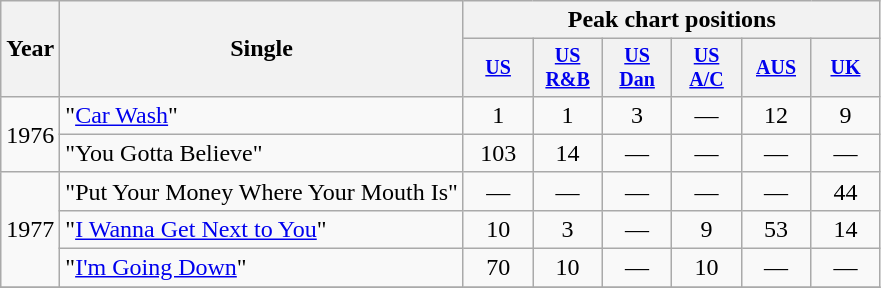<table class="wikitable" style="text-align:center;">
<tr>
<th rowspan="2">Year</th>
<th rowspan="2">Single</th>
<th colspan="6">Peak chart positions</th>
</tr>
<tr style="font-size:smaller;">
<th width="40"><a href='#'>US</a><br></th>
<th width="40"><a href='#'>US<br>R&B</a><br></th>
<th width="40"><a href='#'>US<br>Dan</a><br></th>
<th width="40"><a href='#'>US<br>A/C</a><br></th>
<th width="40"><a href='#'>AUS</a><br></th>
<th width="40"><a href='#'>UK</a><br></th>
</tr>
<tr>
<td rowspan="2">1976</td>
<td align="left">"<a href='#'>Car Wash</a>"</td>
<td>1</td>
<td>1</td>
<td>3</td>
<td>—</td>
<td>12</td>
<td>9</td>
</tr>
<tr>
<td align="left">"You Gotta Believe"</td>
<td>103</td>
<td>14</td>
<td>—</td>
<td>—</td>
<td>—</td>
<td>—</td>
</tr>
<tr>
<td rowspan="3">1977</td>
<td align="left">"Put Your Money Where Your Mouth Is"</td>
<td>—</td>
<td>—</td>
<td>—</td>
<td>—</td>
<td>—</td>
<td>44</td>
</tr>
<tr>
<td align="left">"<a href='#'>I Wanna Get Next to You</a>"</td>
<td>10</td>
<td>3</td>
<td>—</td>
<td>9</td>
<td>53</td>
<td>14</td>
</tr>
<tr>
<td align="left">"<a href='#'>I'm Going Down</a>"</td>
<td>70</td>
<td>10</td>
<td>—</td>
<td>10</td>
<td>—</td>
<td>—</td>
</tr>
<tr>
</tr>
</table>
